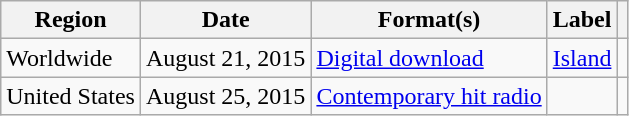<table class="wikitable plainrowheaders">
<tr>
<th scope="col">Region</th>
<th scope="col">Date</th>
<th scope="col">Format(s)</th>
<th scope="col">Label</th>
<th scope="col"></th>
</tr>
<tr>
<td>Worldwide</td>
<td>August 21, 2015</td>
<td><a href='#'>Digital download</a></td>
<td><a href='#'>Island</a></td>
<td style="text-align:center;"></td>
</tr>
<tr>
<td>United States</td>
<td>August 25, 2015</td>
<td><a href='#'>Contemporary hit radio</a></td>
<td></td>
<td style="text-align:center;"></td>
</tr>
</table>
